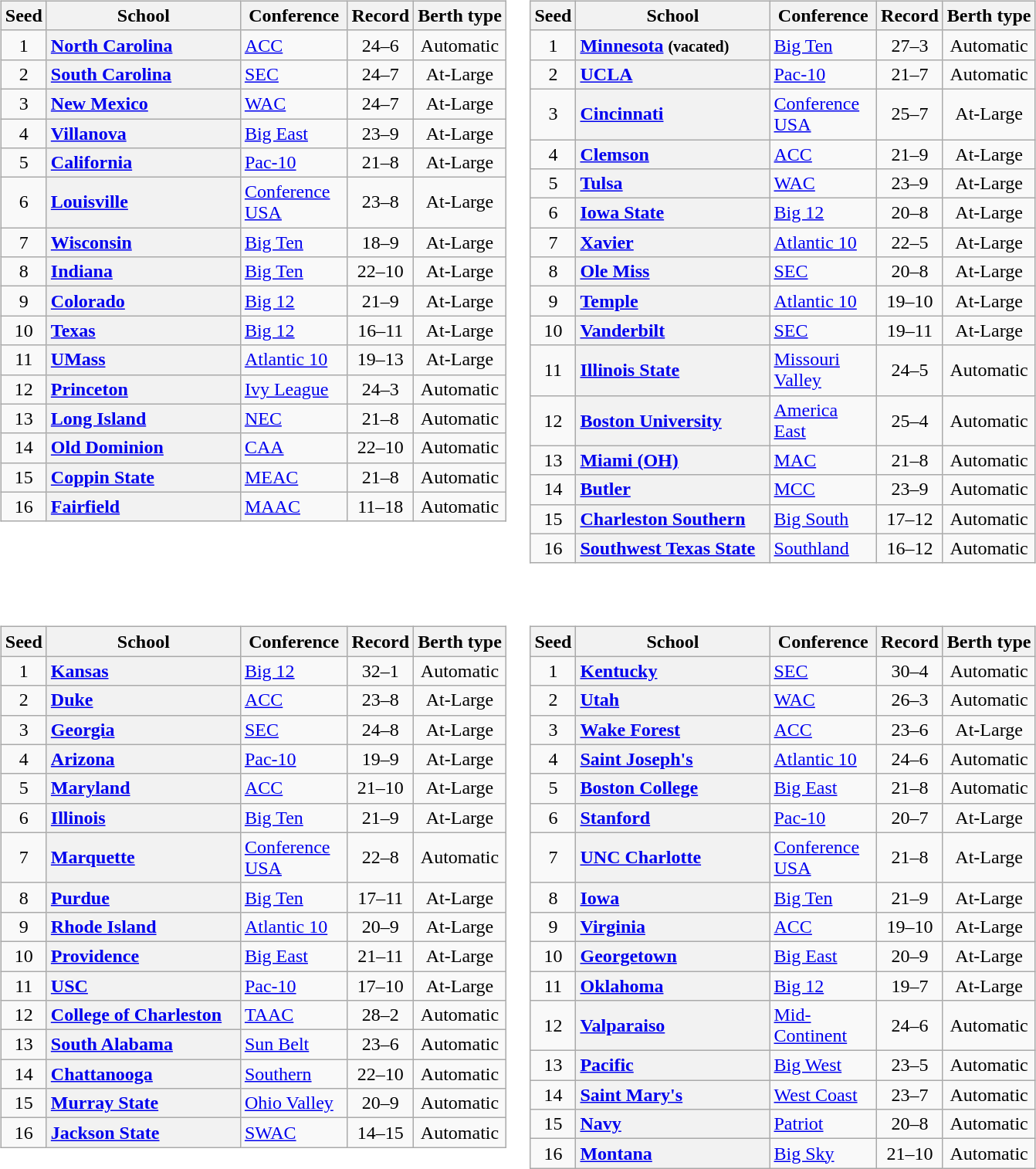<table>
<tr>
<td valign=top><br><table class="wikitable sortable plainrowheaders">
<tr>
<th scope="col">Seed</th>
<th scope="col" style="width: 160px;">School</th>
<th scope="col" style="width: 85px;">Conference</th>
<th scope="col">Record</th>
<th scope="col">Berth type</th>
</tr>
<tr>
<td align=center>1</td>
<th scope="row" style="text-align:left"><a href='#'>North Carolina</a></th>
<td><a href='#'>ACC</a></td>
<td align=center>24–6</td>
<td align=center>Automatic</td>
</tr>
<tr>
<td align=center>2</td>
<th scope="row" style="text-align:left"><a href='#'>South Carolina</a></th>
<td><a href='#'>SEC</a></td>
<td align=center>24–7</td>
<td align=center>At-Large</td>
</tr>
<tr>
<td align=center>3</td>
<th scope="row" style="text-align:left"><a href='#'>New Mexico</a></th>
<td><a href='#'>WAC</a></td>
<td align=center>24–7</td>
<td align=center>At-Large</td>
</tr>
<tr>
<td align=center>4</td>
<th scope="row" style="text-align:left"><a href='#'>Villanova</a></th>
<td><a href='#'>Big East</a></td>
<td align=center>23–9</td>
<td align=center>At-Large</td>
</tr>
<tr>
<td align=center>5</td>
<th scope="row" style="text-align:left"><a href='#'>California</a></th>
<td><a href='#'>Pac-10</a></td>
<td align=center>21–8</td>
<td align=center>At-Large</td>
</tr>
<tr>
<td align=center>6</td>
<th scope="row" style="text-align:left"><a href='#'>Louisville</a></th>
<td><a href='#'>Conference USA</a></td>
<td align=center>23–8</td>
<td align=center>At-Large</td>
</tr>
<tr>
<td align=center>7</td>
<th scope="row" style="text-align:left"><a href='#'>Wisconsin</a></th>
<td><a href='#'>Big Ten</a></td>
<td align=center>18–9</td>
<td align=center>At-Large</td>
</tr>
<tr>
<td align=center>8</td>
<th scope="row" style="text-align:left"><a href='#'>Indiana</a></th>
<td><a href='#'>Big Ten</a></td>
<td align=center>22–10</td>
<td align=center>At-Large</td>
</tr>
<tr>
<td align=center>9</td>
<th scope="row" style="text-align:left"><a href='#'>Colorado</a></th>
<td><a href='#'>Big 12</a></td>
<td align=center>21–9</td>
<td align=center>At-Large</td>
</tr>
<tr>
<td align=center>10</td>
<th scope="row" style="text-align:left"><a href='#'>Texas</a></th>
<td><a href='#'>Big 12</a></td>
<td align=center>16–11</td>
<td align=center>At-Large</td>
</tr>
<tr>
<td align=center>11</td>
<th scope="row" style="text-align:left"><a href='#'>UMass</a></th>
<td><a href='#'>Atlantic 10</a></td>
<td align=center>19–13</td>
<td align=center>At-Large</td>
</tr>
<tr>
<td align=center>12</td>
<th scope="row" style="text-align:left"><a href='#'>Princeton</a></th>
<td><a href='#'>Ivy League</a></td>
<td align=center>24–3</td>
<td align=center>Automatic</td>
</tr>
<tr>
<td align=center>13</td>
<th scope="row" style="text-align:left"><a href='#'>Long Island</a></th>
<td><a href='#'>NEC</a></td>
<td align=center>21–8</td>
<td align=center>Automatic</td>
</tr>
<tr>
<td align=center>14</td>
<th scope="row" style="text-align:left"><a href='#'>Old Dominion</a></th>
<td><a href='#'>CAA</a></td>
<td align=center>22–10</td>
<td align=center>Automatic</td>
</tr>
<tr>
<td align=center>15</td>
<th scope="row" style="text-align:left"><a href='#'>Coppin State</a></th>
<td><a href='#'>MEAC</a></td>
<td align=center>21–8</td>
<td align=center>Automatic</td>
</tr>
<tr>
<td align=center>16</td>
<th scope="row" style="text-align:left"><a href='#'>Fairfield</a></th>
<td><a href='#'>MAAC</a></td>
<td align=center>11–18</td>
<td align=center>Automatic</td>
</tr>
</table>
</td>
<td valign=top><br><table class="wikitable sortable plainrowheaders">
<tr>
<th scope="col">Seed</th>
<th scope="col" style="width: 160px;">School</th>
<th scope="col" style="width: 85px;">Conference</th>
<th scope="col">Record</th>
<th scope="col">Berth type</th>
</tr>
<tr>
<td align=center>1</td>
<th scope="row" style="text-align:left"><a href='#'>Minnesota</a> <small>(vacated)</small></th>
<td><a href='#'>Big Ten</a></td>
<td align=center>27–3</td>
<td align=center>Automatic</td>
</tr>
<tr>
<td align=center>2</td>
<th scope="row" style="text-align:left"><a href='#'>UCLA</a></th>
<td><a href='#'>Pac-10</a></td>
<td align=center>21–7</td>
<td align=center>Automatic</td>
</tr>
<tr>
<td align=center>3</td>
<th scope="row" style="text-align:left"><a href='#'>Cincinnati</a></th>
<td><a href='#'>Conference USA</a></td>
<td align=center>25–7</td>
<td align=center>At-Large</td>
</tr>
<tr>
<td align=center>4</td>
<th scope="row" style="text-align:left"><a href='#'>Clemson</a></th>
<td><a href='#'>ACC</a></td>
<td align=center>21–9</td>
<td align=center>At-Large</td>
</tr>
<tr>
<td align=center>5</td>
<th scope="row" style="text-align:left"><a href='#'>Tulsa</a></th>
<td><a href='#'>WAC</a></td>
<td align=center>23–9</td>
<td align=center>At-Large</td>
</tr>
<tr>
<td align=center>6</td>
<th scope="row" style="text-align:left"><a href='#'>Iowa State</a></th>
<td><a href='#'>Big 12</a></td>
<td align=center>20–8</td>
<td align=center>At-Large</td>
</tr>
<tr>
<td align=center>7</td>
<th scope="row" style="text-align:left"><a href='#'>Xavier</a></th>
<td><a href='#'>Atlantic 10</a></td>
<td align=center>22–5</td>
<td align=center>At-Large</td>
</tr>
<tr>
<td align=center>8</td>
<th scope="row" style="text-align:left"><a href='#'>Ole Miss</a></th>
<td><a href='#'>SEC</a></td>
<td align=center>20–8</td>
<td align=center>At-Large</td>
</tr>
<tr>
<td align=center>9</td>
<th scope="row" style="text-align:left"><a href='#'>Temple</a></th>
<td><a href='#'>Atlantic 10</a></td>
<td align=center>19–10</td>
<td align=center>At-Large</td>
</tr>
<tr>
<td align=center>10</td>
<th scope="row" style="text-align:left"><a href='#'>Vanderbilt</a></th>
<td><a href='#'>SEC</a></td>
<td align=center>19–11</td>
<td align=center>At-Large</td>
</tr>
<tr>
<td align=center>11</td>
<th scope="row" style="text-align:left"><a href='#'>Illinois State</a></th>
<td><a href='#'>Missouri Valley</a></td>
<td align=center>24–5</td>
<td align=center>Automatic</td>
</tr>
<tr>
<td align=center>12</td>
<th scope="row" style="text-align:left"><a href='#'>Boston University</a></th>
<td><a href='#'>America East</a></td>
<td align=center>25–4</td>
<td align=center>Automatic</td>
</tr>
<tr>
<td align=center>13</td>
<th scope="row" style="text-align:left"><a href='#'>Miami (OH)</a></th>
<td><a href='#'>MAC</a></td>
<td align=center>21–8</td>
<td align=center>Automatic</td>
</tr>
<tr>
<td align=center>14</td>
<th scope="row" style="text-align:left"><a href='#'>Butler</a></th>
<td><a href='#'>MCC</a></td>
<td align=center>23–9</td>
<td align=center>Automatic</td>
</tr>
<tr>
<td align=center>15</td>
<th scope="row" style="text-align:left"><a href='#'>Charleston Southern</a></th>
<td><a href='#'>Big South</a></td>
<td align=center>17–12</td>
<td align=center>Automatic</td>
</tr>
<tr>
<td align=center>16</td>
<th scope="row" style="text-align:left"><a href='#'>Southwest Texas State</a></th>
<td><a href='#'>Southland</a></td>
<td align=center>16–12</td>
<td align=center>Automatic</td>
</tr>
</table>
</td>
</tr>
<tr>
<td valign=top><br><table class="wikitable sortable plainrowheaders">
<tr>
<th scope="col">Seed</th>
<th scope="col" style="width: 160px;">School</th>
<th scope="col" style="width: 85px;">Conference</th>
<th scope="col">Record</th>
<th scope="col">Berth type</th>
</tr>
<tr>
<td align=center>1</td>
<th scope="row" style="text-align:left"><a href='#'>Kansas</a></th>
<td><a href='#'>Big 12</a></td>
<td align=center>32–1</td>
<td align=center>Automatic</td>
</tr>
<tr>
<td align=center>2</td>
<th scope="row" style="text-align:left"><a href='#'>Duke</a></th>
<td><a href='#'>ACC</a></td>
<td align=center>23–8</td>
<td align=center>At-Large</td>
</tr>
<tr>
<td align=center>3</td>
<th scope="row" style="text-align:left"><a href='#'>Georgia</a></th>
<td><a href='#'>SEC</a></td>
<td align=center>24–8</td>
<td align=center>At-Large</td>
</tr>
<tr>
<td align=center>4</td>
<th scope="row" style="text-align:left"><a href='#'>Arizona</a></th>
<td><a href='#'>Pac-10</a></td>
<td align=center>19–9</td>
<td align=center>At-Large</td>
</tr>
<tr>
<td align=center>5</td>
<th scope="row" style="text-align:left"><a href='#'>Maryland</a></th>
<td><a href='#'>ACC</a></td>
<td align=center>21–10</td>
<td align=center>At-Large</td>
</tr>
<tr>
<td align=center>6</td>
<th scope="row" style="text-align:left"><a href='#'>Illinois</a></th>
<td><a href='#'>Big Ten</a></td>
<td align=center>21–9</td>
<td align=center>At-Large</td>
</tr>
<tr>
<td align=center>7</td>
<th scope="row" style="text-align:left"><a href='#'>Marquette</a></th>
<td><a href='#'>Conference USA</a></td>
<td align=center>22–8</td>
<td align=center>Automatic</td>
</tr>
<tr>
<td align=center>8</td>
<th scope="row" style="text-align:left"><a href='#'>Purdue</a></th>
<td><a href='#'>Big Ten</a></td>
<td align=center>17–11</td>
<td align=center>At-Large</td>
</tr>
<tr>
<td align=center>9</td>
<th scope="row" style="text-align:left"><a href='#'>Rhode Island</a></th>
<td><a href='#'>Atlantic 10</a></td>
<td align=center>20–9</td>
<td align=center>At-Large</td>
</tr>
<tr>
<td align=center>10</td>
<th scope="row" style="text-align:left"><a href='#'>Providence</a></th>
<td><a href='#'>Big East</a></td>
<td align=center>21–11</td>
<td align=center>At-Large</td>
</tr>
<tr>
<td align=center>11</td>
<th scope="row" style="text-align:left"><a href='#'>USC</a></th>
<td><a href='#'>Pac-10</a></td>
<td align=center>17–10</td>
<td align=center>At-Large</td>
</tr>
<tr>
<td align=center>12</td>
<th scope="row" style="text-align:left"><a href='#'>College of Charleston</a></th>
<td><a href='#'>TAAC</a></td>
<td align=center>28–2</td>
<td align=center>Automatic</td>
</tr>
<tr>
<td align=center>13</td>
<th scope="row" style="text-align:left"><a href='#'>South Alabama</a></th>
<td><a href='#'>Sun Belt</a></td>
<td align=center>23–6</td>
<td align=center>Automatic</td>
</tr>
<tr>
<td align=center>14</td>
<th scope="row" style="text-align:left"><a href='#'>Chattanooga</a></th>
<td><a href='#'>Southern</a></td>
<td align=center>22–10</td>
<td align=center>Automatic</td>
</tr>
<tr>
<td align=center>15</td>
<th scope="row" style="text-align:left"><a href='#'>Murray State</a></th>
<td><a href='#'>Ohio Valley</a></td>
<td align=center>20–9</td>
<td align=center>Automatic</td>
</tr>
<tr>
<td align=center>16</td>
<th scope="row" style="text-align:left"><a href='#'>Jackson State</a></th>
<td><a href='#'>SWAC</a></td>
<td align=center>14–15</td>
<td align=center>Automatic</td>
</tr>
</table>
</td>
<td valign=top><br><table class="wikitable sortable plainrowheaders">
<tr>
<th scope="col">Seed</th>
<th scope="col" style="width: 160px;">School</th>
<th scope="col" style="width: 85px;">Conference</th>
<th scope="col">Record</th>
<th scope="col">Berth type</th>
</tr>
<tr>
<td align=center>1</td>
<th scope="row" style="text-align:left"><a href='#'>Kentucky</a></th>
<td><a href='#'>SEC</a></td>
<td align=center>30–4</td>
<td align=center>Automatic</td>
</tr>
<tr>
<td align=center>2</td>
<th scope="row" style="text-align:left"><a href='#'>Utah</a></th>
<td><a href='#'>WAC</a></td>
<td align=center>26–3</td>
<td align=center>Automatic</td>
</tr>
<tr>
<td align=center>3</td>
<th scope="row" style="text-align:left"><a href='#'>Wake Forest</a></th>
<td><a href='#'>ACC</a></td>
<td align=center>23–6</td>
<td align=center>At-Large</td>
</tr>
<tr>
<td align=center>4</td>
<th scope="row" style="text-align:left"><a href='#'>Saint Joseph's</a></th>
<td><a href='#'>Atlantic 10</a></td>
<td align=center>24–6</td>
<td align=center>Automatic</td>
</tr>
<tr>
<td align=center>5</td>
<th scope="row" style="text-align:left"><a href='#'>Boston College</a></th>
<td><a href='#'>Big East</a></td>
<td align=center>21–8</td>
<td align=center>Automatic</td>
</tr>
<tr>
<td align=center>6</td>
<th scope="row" style="text-align:left"><a href='#'>Stanford</a></th>
<td><a href='#'>Pac-10</a></td>
<td align=center>20–7</td>
<td align=center>At-Large</td>
</tr>
<tr>
<td align=center>7</td>
<th scope="row" style="text-align:left"><a href='#'>UNC Charlotte</a></th>
<td><a href='#'>Conference USA</a></td>
<td align=center>21–8</td>
<td align=center>At-Large</td>
</tr>
<tr>
<td align=center>8</td>
<th scope="row" style="text-align:left"><a href='#'>Iowa</a></th>
<td><a href='#'>Big Ten</a></td>
<td align=center>21–9</td>
<td align=center>At-Large</td>
</tr>
<tr>
<td align=center>9</td>
<th scope="row" style="text-align:left"><a href='#'>Virginia</a></th>
<td><a href='#'>ACC</a></td>
<td align=center>19–10</td>
<td align=center>At-Large</td>
</tr>
<tr>
<td align=center>10</td>
<th scope="row" style="text-align:left"><a href='#'>Georgetown</a></th>
<td><a href='#'>Big East</a></td>
<td align=center>20–9</td>
<td align=center>At-Large</td>
</tr>
<tr>
<td align=center>11</td>
<th scope="row" style="text-align:left"><a href='#'>Oklahoma</a></th>
<td><a href='#'>Big 12</a></td>
<td align=center>19–7</td>
<td align=center>At-Large</td>
</tr>
<tr>
<td align=center>12</td>
<th scope="row" style="text-align:left"><a href='#'>Valparaiso</a></th>
<td><a href='#'>Mid-Continent</a></td>
<td align=center>24–6</td>
<td align=center>Automatic</td>
</tr>
<tr>
<td align=center>13</td>
<th scope="row" style="text-align:left"><a href='#'>Pacific</a></th>
<td><a href='#'>Big West</a></td>
<td align=center>23–5</td>
<td align=center>Automatic</td>
</tr>
<tr>
<td align=center>14</td>
<th scope="row" style="text-align:left"><a href='#'>Saint Mary's</a></th>
<td><a href='#'>West Coast</a></td>
<td align=center>23–7</td>
<td align=center>Automatic</td>
</tr>
<tr>
<td align=center>15</td>
<th scope="row" style="text-align:left"><a href='#'>Navy</a></th>
<td><a href='#'>Patriot</a></td>
<td align=center>20–8</td>
<td align=center>Automatic</td>
</tr>
<tr>
<td align=center>16</td>
<th scope="row" style="text-align:left"><a href='#'>Montana</a></th>
<td><a href='#'>Big Sky</a></td>
<td align=center>21–10</td>
<td align=center>Automatic</td>
</tr>
</table>
</td>
</tr>
</table>
